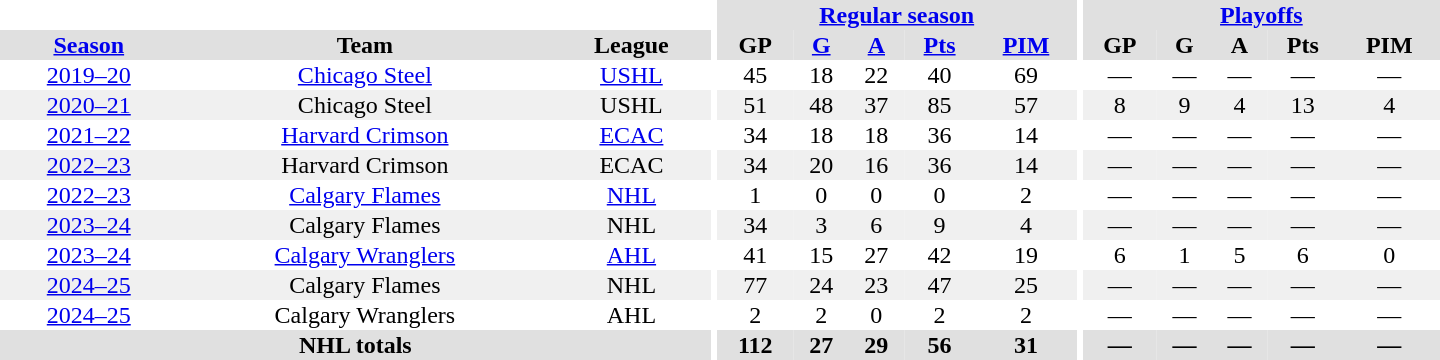<table border="0" cellpadding="1" cellspacing="0" style="text-align:center; width:60em">
<tr bgcolor="#e0e0e0">
<th colspan="3" bgcolor="#ffffff"></th>
<th rowspan="99" bgcolor="#ffffff"></th>
<th colspan="5"><a href='#'>Regular season</a></th>
<th rowspan="99" bgcolor="#ffffff"></th>
<th colspan="5"><a href='#'>Playoffs</a></th>
</tr>
<tr bgcolor="#e0e0e0">
<th><a href='#'>Season</a></th>
<th>Team</th>
<th>League</th>
<th>GP</th>
<th><a href='#'>G</a></th>
<th><a href='#'>A</a></th>
<th><a href='#'>Pts</a></th>
<th><a href='#'>PIM</a></th>
<th>GP</th>
<th>G</th>
<th>A</th>
<th>Pts</th>
<th>PIM</th>
</tr>
<tr>
<td><a href='#'>2019–20</a></td>
<td><a href='#'>Chicago Steel</a></td>
<td><a href='#'>USHL</a></td>
<td>45</td>
<td>18</td>
<td>22</td>
<td>40</td>
<td>69</td>
<td>—</td>
<td>—</td>
<td>—</td>
<td>—</td>
<td>—</td>
</tr>
<tr bgcolor="#f0f0f0">
<td><a href='#'>2020–21</a></td>
<td>Chicago Steel</td>
<td>USHL</td>
<td>51</td>
<td>48</td>
<td>37</td>
<td>85</td>
<td>57</td>
<td>8</td>
<td>9</td>
<td>4</td>
<td>13</td>
<td>4</td>
</tr>
<tr>
<td><a href='#'>2021–22</a></td>
<td><a href='#'>Harvard Crimson</a></td>
<td><a href='#'>ECAC</a></td>
<td>34</td>
<td>18</td>
<td>18</td>
<td>36</td>
<td>14</td>
<td>—</td>
<td>—</td>
<td>—</td>
<td>—</td>
<td>—</td>
</tr>
<tr bgcolor="#f0f0f0">
<td><a href='#'>2022–23</a></td>
<td>Harvard Crimson</td>
<td>ECAC</td>
<td>34</td>
<td>20</td>
<td>16</td>
<td>36</td>
<td>14</td>
<td>—</td>
<td>—</td>
<td>—</td>
<td>—</td>
<td>—</td>
</tr>
<tr>
<td><a href='#'>2022–23</a></td>
<td><a href='#'>Calgary Flames</a></td>
<td><a href='#'>NHL</a></td>
<td>1</td>
<td>0</td>
<td>0</td>
<td>0</td>
<td>2</td>
<td>—</td>
<td>—</td>
<td>—</td>
<td>—</td>
<td>—</td>
</tr>
<tr bgcolor="#f0f0f0">
<td><a href='#'>2023–24</a></td>
<td>Calgary Flames</td>
<td>NHL</td>
<td>34</td>
<td>3</td>
<td>6</td>
<td>9</td>
<td>4</td>
<td>—</td>
<td>—</td>
<td>—</td>
<td>—</td>
<td>—</td>
</tr>
<tr>
<td><a href='#'>2023–24</a></td>
<td><a href='#'>Calgary Wranglers</a></td>
<td><a href='#'>AHL</a></td>
<td>41</td>
<td>15</td>
<td>27</td>
<td>42</td>
<td>19</td>
<td>6</td>
<td>1</td>
<td>5</td>
<td>6</td>
<td>0</td>
</tr>
<tr bgcolor="#f0f0f0">
<td><a href='#'>2024–25</a></td>
<td>Calgary Flames</td>
<td>NHL</td>
<td>77</td>
<td>24</td>
<td>23</td>
<td>47</td>
<td>25</td>
<td>—</td>
<td>—</td>
<td>—</td>
<td>—</td>
<td>—</td>
</tr>
<tr>
<td><a href='#'>2024–25</a></td>
<td>Calgary Wranglers</td>
<td>AHL</td>
<td>2</td>
<td>2</td>
<td>0</td>
<td>2</td>
<td>2</td>
<td>—</td>
<td>—</td>
<td>—</td>
<td>—</td>
<td>—</td>
</tr>
<tr bgcolor="#e0e0e0">
<th colspan="3">NHL totals</th>
<th>112</th>
<th>27</th>
<th>29</th>
<th>56</th>
<th>31</th>
<th>—</th>
<th>—</th>
<th>—</th>
<th>—</th>
<th>—</th>
</tr>
</table>
